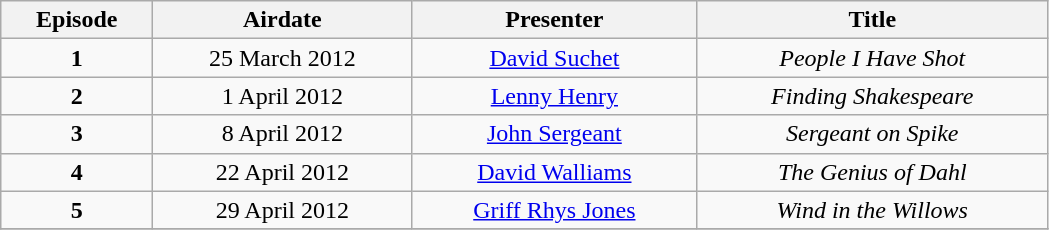<table class="wikitable" width="699" style="text-align:center;">
<tr>
<th>Episode</th>
<th>Airdate</th>
<th>Presenter</th>
<th>Title</th>
</tr>
<tr>
<td><strong>1</strong></td>
<td>25 March 2012</td>
<td><a href='#'>David Suchet</a></td>
<td><em>People I Have Shot</em></td>
</tr>
<tr>
<td><strong>2</strong></td>
<td>1 April 2012</td>
<td><a href='#'>Lenny Henry</a></td>
<td><em>Finding Shakespeare</em></td>
</tr>
<tr>
<td><strong>3</strong></td>
<td>8 April 2012</td>
<td><a href='#'>John Sergeant</a></td>
<td><em>Sergeant on Spike</em></td>
</tr>
<tr>
<td><strong>4</strong></td>
<td>22 April 2012</td>
<td><a href='#'>David Walliams</a></td>
<td><em>The Genius of Dahl</em></td>
</tr>
<tr>
<td><strong>5</strong></td>
<td>29 April 2012</td>
<td><a href='#'>Griff Rhys Jones</a></td>
<td><em>Wind in the Willows</em></td>
</tr>
<tr>
</tr>
</table>
